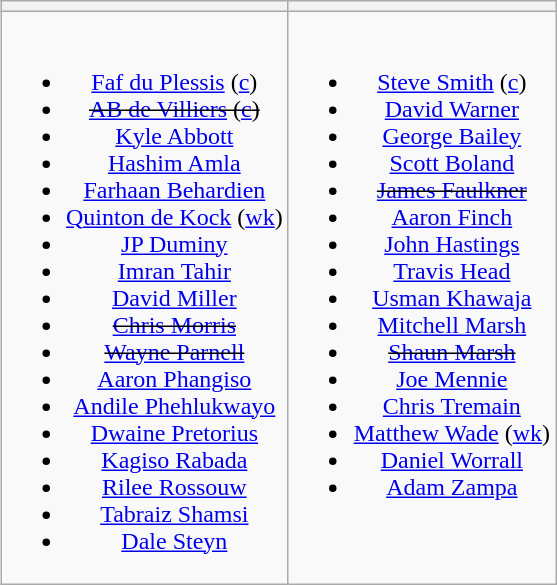<table class="wikitable" style="text-align:center; margin:0 auto">
<tr>
<th !style="width:50%"></th>
<th !style="width:50%"></th>
</tr>
<tr style="vertical-align:top">
<td><br><ul><li><a href='#'>Faf du Plessis</a> (<a href='#'>c</a>)</li><li><s><a href='#'>AB de Villiers</a> (<a href='#'>c</a>)</s></li><li><a href='#'>Kyle Abbott</a></li><li><a href='#'>Hashim Amla</a></li><li><a href='#'>Farhaan Behardien</a></li><li><a href='#'>Quinton de Kock</a> (<a href='#'>wk</a>)</li><li><a href='#'>JP Duminy</a></li><li><a href='#'>Imran Tahir</a></li><li><a href='#'>David Miller</a></li><li><s><a href='#'>Chris Morris</a></s></li><li><s><a href='#'>Wayne Parnell</a></s></li><li><a href='#'>Aaron Phangiso</a></li><li><a href='#'>Andile Phehlukwayo</a></li><li><a href='#'>Dwaine Pretorius</a></li><li><a href='#'>Kagiso Rabada</a></li><li><a href='#'>Rilee Rossouw</a></li><li><a href='#'>Tabraiz Shamsi</a></li><li><a href='#'>Dale Steyn</a></li></ul></td>
<td><br><ul><li><a href='#'>Steve Smith</a> (<a href='#'>c</a>)</li><li><a href='#'>David Warner</a></li><li><a href='#'>George Bailey</a></li><li><a href='#'>Scott Boland</a></li><li><s><a href='#'>James Faulkner</a></s></li><li><a href='#'>Aaron Finch</a></li><li><a href='#'>John Hastings</a></li><li><a href='#'>Travis Head</a></li><li><a href='#'>Usman Khawaja</a></li><li><a href='#'>Mitchell Marsh</a></li><li><s><a href='#'>Shaun Marsh</a></s></li><li><a href='#'>Joe Mennie</a></li><li><a href='#'>Chris Tremain</a></li><li><a href='#'>Matthew Wade</a> (<a href='#'>wk</a>)</li><li><a href='#'>Daniel Worrall</a></li><li><a href='#'>Adam Zampa</a></li></ul></td>
</tr>
</table>
